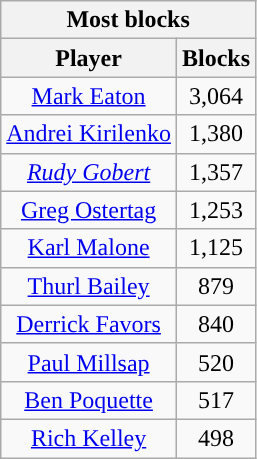<table class="wikitable sortable" style="text-align:center">
<tr>
<th colspan="2" style="text-align:center; ">Most blocks</th>
</tr>
<tr>
<th style="text-align:center; ">Player</th>
<th style="text-align:center; ">Blocks</th>
</tr>
<tr>
<td><a href='#'>Mark Eaton</a></td>
<td>3,064</td>
</tr>
<tr>
<td><a href='#'>Andrei Kirilenko</a></td>
<td>1,380</td>
</tr>
<tr>
<td><em><a href='#'>Rudy Gobert</a></em></td>
<td>1,357</td>
</tr>
<tr>
<td><a href='#'>Greg Ostertag</a></td>
<td>1,253</td>
</tr>
<tr>
<td><a href='#'>Karl Malone</a></td>
<td>1,125</td>
</tr>
<tr>
<td><a href='#'>Thurl Bailey</a></td>
<td>879</td>
</tr>
<tr>
<td><a href='#'>Derrick Favors</a></td>
<td>840</td>
</tr>
<tr>
<td><a href='#'>Paul Millsap</a></td>
<td>520</td>
</tr>
<tr>
<td><a href='#'>Ben Poquette</a></td>
<td>517</td>
</tr>
<tr>
<td><a href='#'>Rich Kelley</a></td>
<td>498</td>
</tr>
</table>
